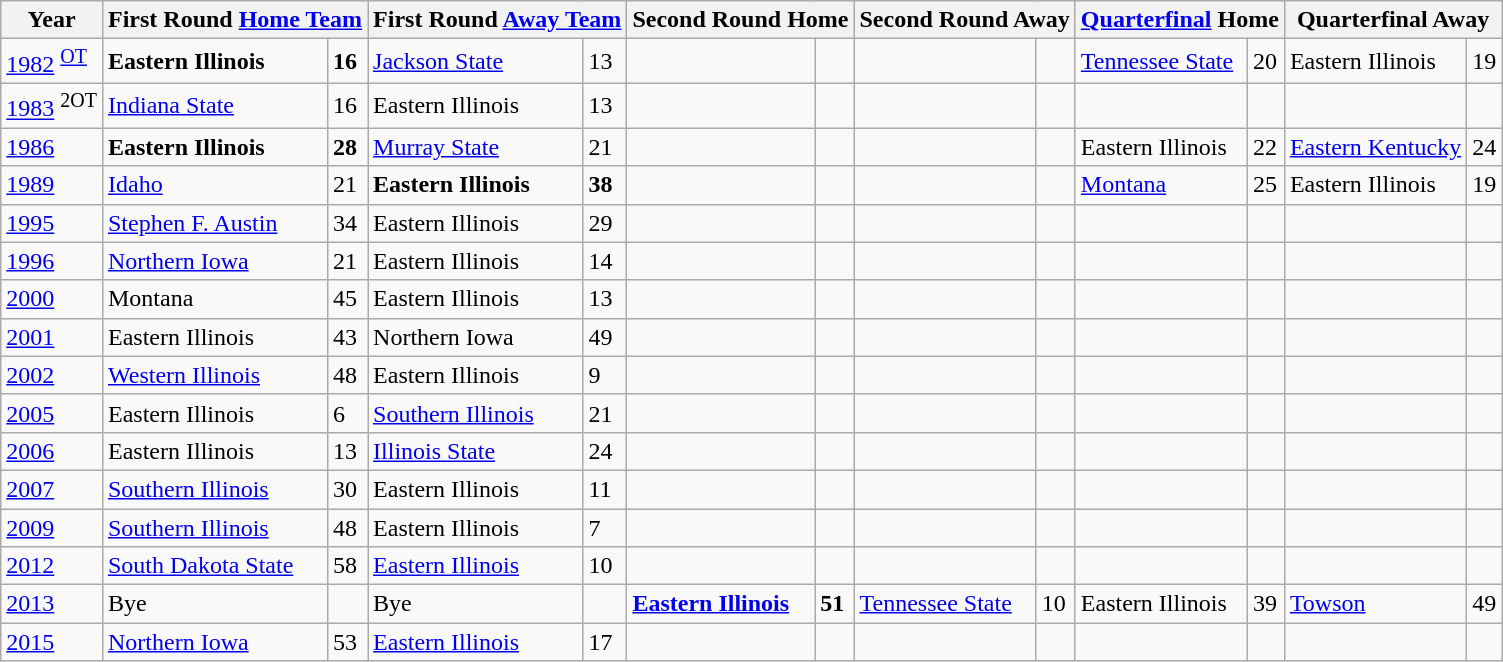<table class="wikitable">
<tr>
<th>Year</th>
<th colspan="2">First Round <a href='#'>Home Team</a></th>
<th colspan="2">First Round <a href='#'>Away Team</a></th>
<th colspan="2">Second Round Home</th>
<th colspan="2">Second Round Away</th>
<th colspan="2"><a href='#'>Quarterfinal</a> Home</th>
<th colspan = "2">Quarterfinal Away</th>
</tr>
<tr>
<td><a href='#'>1982</a> <sup><a href='#'>OT</a></sup></td>
<td><strong>Eastern Illinois</strong></td>
<td><strong>16</strong></td>
<td><a href='#'>Jackson State</a></td>
<td>13</td>
<td></td>
<td></td>
<td></td>
<td></td>
<td><a href='#'>Tennessee State</a></td>
<td>20</td>
<td>Eastern Illinois</td>
<td>19</td>
</tr>
<tr>
<td><a href='#'>1983</a> <sup>2OT</sup></td>
<td><a href='#'>Indiana State</a></td>
<td>16</td>
<td>Eastern Illinois</td>
<td>13</td>
<td></td>
<td></td>
<td></td>
<td></td>
<td></td>
<td></td>
<td></td>
<td></td>
</tr>
<tr>
<td><a href='#'>1986</a></td>
<td><strong>Eastern Illinois</strong></td>
<td><strong>28</strong></td>
<td><a href='#'>Murray State</a></td>
<td>21</td>
<td></td>
<td></td>
<td></td>
<td></td>
<td>Eastern Illinois</td>
<td>22</td>
<td><a href='#'>Eastern Kentucky</a></td>
<td>24</td>
</tr>
<tr>
<td><a href='#'>1989</a></td>
<td><a href='#'>Idaho</a></td>
<td>21</td>
<td><strong>Eastern Illinois</strong></td>
<td><strong>38</strong></td>
<td></td>
<td></td>
<td></td>
<td></td>
<td><a href='#'>Montana</a></td>
<td>25</td>
<td>Eastern Illinois</td>
<td>19</td>
</tr>
<tr>
<td><a href='#'>1995</a></td>
<td><a href='#'>Stephen F. Austin</a></td>
<td>34</td>
<td>Eastern Illinois</td>
<td>29</td>
<td></td>
<td></td>
<td></td>
<td></td>
<td></td>
<td></td>
<td></td>
<td></td>
</tr>
<tr>
<td><a href='#'>1996</a></td>
<td><a href='#'>Northern Iowa</a></td>
<td>21</td>
<td>Eastern Illinois</td>
<td>14</td>
<td></td>
<td></td>
<td></td>
<td></td>
<td></td>
<td></td>
<td></td>
<td></td>
</tr>
<tr>
<td><a href='#'>2000</a></td>
<td>Montana</td>
<td>45</td>
<td>Eastern Illinois</td>
<td>13</td>
<td></td>
<td></td>
<td></td>
<td></td>
<td></td>
<td></td>
<td></td>
<td></td>
</tr>
<tr>
<td><a href='#'>2001</a></td>
<td>Eastern Illinois</td>
<td>43</td>
<td>Northern Iowa</td>
<td>49</td>
<td></td>
<td></td>
<td></td>
<td></td>
<td></td>
<td></td>
<td></td>
<td></td>
</tr>
<tr>
<td><a href='#'>2002</a></td>
<td><a href='#'>Western Illinois</a></td>
<td>48</td>
<td>Eastern Illinois</td>
<td>9</td>
<td></td>
<td></td>
<td></td>
<td></td>
<td></td>
<td></td>
<td></td>
<td></td>
</tr>
<tr>
<td><a href='#'>2005</a></td>
<td>Eastern Illinois</td>
<td>6</td>
<td><a href='#'>Southern Illinois</a></td>
<td>21</td>
<td></td>
<td></td>
<td></td>
<td></td>
<td></td>
<td></td>
<td></td>
<td></td>
</tr>
<tr>
<td><a href='#'>2006</a></td>
<td>Eastern Illinois</td>
<td>13</td>
<td><a href='#'>Illinois State</a></td>
<td>24</td>
<td></td>
<td></td>
<td></td>
<td></td>
<td></td>
<td></td>
<td></td>
<td></td>
</tr>
<tr>
<td><a href='#'>2007</a></td>
<td><a href='#'>Southern Illinois</a></td>
<td>30</td>
<td>Eastern Illinois</td>
<td>11</td>
<td></td>
<td></td>
<td></td>
<td></td>
<td></td>
<td></td>
<td></td>
<td></td>
</tr>
<tr>
<td><a href='#'>2009</a></td>
<td><a href='#'>Southern Illinois</a></td>
<td>48</td>
<td>Eastern Illinois</td>
<td>7</td>
<td></td>
<td></td>
<td></td>
<td></td>
<td></td>
<td></td>
<td></td>
<td></td>
</tr>
<tr>
<td><a href='#'>2012</a></td>
<td><a href='#'>South Dakota State</a></td>
<td>58</td>
<td><a href='#'>Eastern Illinois</a></td>
<td>10</td>
<td></td>
<td></td>
<td></td>
<td></td>
<td></td>
<td></td>
<td></td>
<td></td>
</tr>
<tr>
<td><a href='#'>2013</a></td>
<td>Bye</td>
<td></td>
<td>Bye</td>
<td></td>
<td><a href='#'><strong>Eastern Illinois</strong></a></td>
<td><strong>51</strong></td>
<td><a href='#'>Tennessee State</a></td>
<td>10</td>
<td>Eastern Illinois</td>
<td>39</td>
<td><a href='#'>Towson</a></td>
<td>49</td>
</tr>
<tr>
<td><a href='#'>2015</a></td>
<td><a href='#'>Northern Iowa</a></td>
<td>53</td>
<td><a href='#'>Eastern Illinois</a></td>
<td>17</td>
<td></td>
<td></td>
<td></td>
<td></td>
<td></td>
<td></td>
<td></td>
<td></td>
</tr>
</table>
